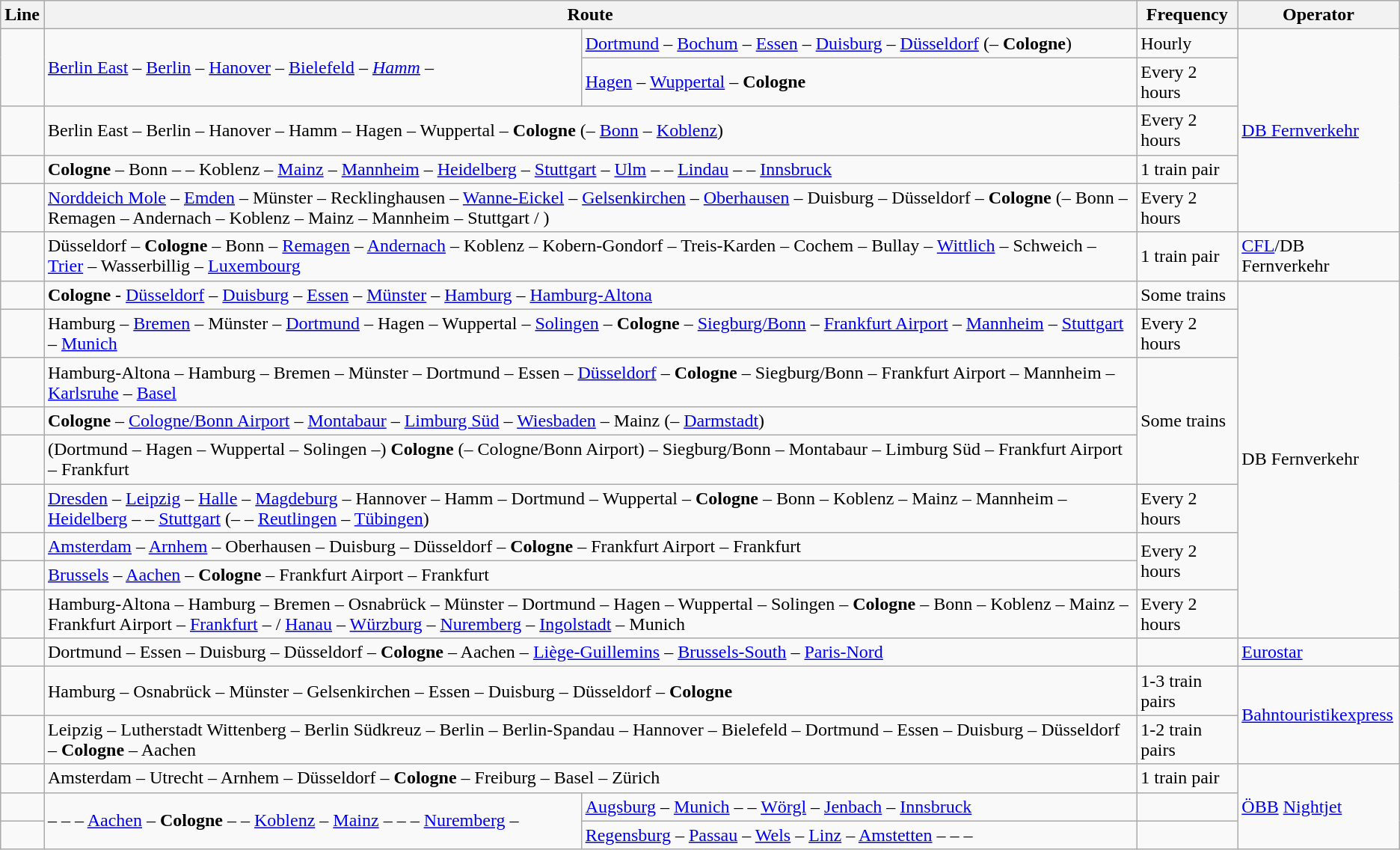<table class="wikitable">
<tr>
<th>Line</th>
<th colspan="2">Route</th>
<th>Frequency</th>
<th>Operator</th>
</tr>
<tr>
<td rowspan="2"></td>
<td rowspan="2"><a href='#'>Berlin East</a> – <a href='#'>Berlin</a> – <a href='#'>Hanover</a> – <a href='#'>Bielefeld</a> – <em><a href='#'>Hamm</a></em> –</td>
<td><a href='#'>Dortmund</a> – <a href='#'>Bochum</a> – <a href='#'>Essen</a> – <a href='#'>Duisburg</a> –  <a href='#'>Düsseldorf</a> (– <strong>Cologne</strong>)</td>
<td>Hourly</td>
<td rowspan="5"><a href='#'>DB Fernverkehr</a></td>
</tr>
<tr>
<td><a href='#'>Hagen</a> – <a href='#'>Wuppertal</a> – <strong>Cologne</strong></td>
<td>Every 2 hours</td>
</tr>
<tr>
<td></td>
<td colspan="2">Berlin East – Berlin – Hanover – Hamm – Hagen – Wuppertal – <strong>Cologne</strong> (– <a href='#'>Bonn</a> – <a href='#'>Koblenz</a>)</td>
<td>Every 2 hours</td>
</tr>
<tr>
<td></td>
<td colspan="2"><strong>Cologne</strong> – Bonn –  – Koblenz – <a href='#'>Mainz</a> – <a href='#'>Mannheim</a> – <a href='#'>Heidelberg</a> – <a href='#'>Stuttgart</a> – <a href='#'>Ulm</a> –  – <a href='#'>Lindau</a> –  –  <a href='#'>Innsbruck</a></td>
<td>1 train pair</td>
</tr>
<tr>
<td></td>
<td colspan="2"><a href='#'>Norddeich Mole</a> – <a href='#'>Emden</a> – Münster – Recklinghausen – <a href='#'>Wanne-Eickel</a> – <a href='#'>Gelsenkirchen</a> – <a href='#'>Oberhausen</a> – Duisburg – Düsseldorf – <strong>Cologne</strong> (– Bonn – Remagen – Andernach – Koblenz – Mainz – Mannheim – Stuttgart / )</td>
<td>Every 2 hours</td>
</tr>
<tr>
<td></td>
<td colspan="2">Düsseldorf – <strong>Cologne</strong> – Bonn – <a href='#'>Remagen</a> – <a href='#'>Andernach</a> – Koblenz – Kobern-Gondorf – Treis-Karden – Cochem – Bullay – <a href='#'>Wittlich</a> – Schweich – <a href='#'>Trier</a> – Wasserbillig – <a href='#'>Luxembourg</a></td>
<td>1 train pair</td>
<td><a href='#'>CFL</a>/DB Fernverkehr</td>
</tr>
<tr>
<td></td>
<td colspan="2"><strong>Cologne</strong> - <a href='#'>Düsseldorf</a> – <a href='#'>Duisburg</a> – <a href='#'>Essen</a> – <a href='#'>Münster</a> – <a href='#'>Hamburg</a> – <a href='#'>Hamburg-Altona</a></td>
<td>Some trains</td>
<td rowspan="9">DB Fernverkehr</td>
</tr>
<tr>
<td></td>
<td colspan="2">Hamburg – <a href='#'>Bremen</a> – Münster – <a href='#'>Dortmund</a> – Hagen – Wuppertal – <a href='#'>Solingen</a> – <strong>Cologne</strong> – <a href='#'>Siegburg/Bonn</a> – <a href='#'>Frankfurt Airport</a> – <a href='#'>Mannheim</a> – <a href='#'>Stuttgart</a> – <a href='#'>Munich</a></td>
<td>Every 2 hours</td>
</tr>
<tr>
<td></td>
<td colspan="2">Hamburg-Altona – Hamburg – Bremen – Münster – Dortmund – Essen – <a href='#'>Düsseldorf</a> – <strong>Cologne</strong> – Siegburg/Bonn – Frankfurt Airport – Mannheim – <a href='#'>Karlsruhe</a> – <a href='#'>Basel</a></td>
<td rowspan="3">Some trains</td>
</tr>
<tr>
<td></td>
<td colspan="2"><strong>Cologne</strong> – <a href='#'>Cologne/Bonn Airport</a> – <a href='#'>Montabaur</a> – <a href='#'>Limburg Süd</a> – <a href='#'>Wiesbaden</a> – Mainz (– <a href='#'>Darmstadt</a>)</td>
</tr>
<tr>
<td></td>
<td colspan="2">(Dortmund – Hagen – Wuppertal – Solingen –) <strong>Cologne</strong> (– Cologne/Bonn Airport) – Siegburg/Bonn – Montabaur – Limburg Süd – Frankfurt Airport – Frankfurt</td>
</tr>
<tr>
<td></td>
<td colspan="2"><a href='#'>Dresden</a> – <a href='#'>Leipzig</a> – <a href='#'>Halle</a> – <a href='#'>Magdeburg</a> – Hannover – Hamm – Dortmund – Wuppertal – <strong>Cologne</strong> – Bonn – Koblenz – Mainz – Mannheim – <a href='#'>Heidelberg</a> –  – <a href='#'>Stuttgart</a> (–  – <a href='#'>Reutlingen</a> – <a href='#'>Tübingen</a>)</td>
<td>Every 2 hours</td>
</tr>
<tr>
<td></td>
<td colspan="2"><a href='#'>Amsterdam</a> – <a href='#'>Arnhem</a> – Oberhausen – Duisburg – Düsseldorf – <strong>Cologne</strong> – Frankfurt Airport – Frankfurt</td>
<td rowspan="2">Every 2 hours</td>
</tr>
<tr>
<td></td>
<td colspan="2"><a href='#'>Brussels</a> – <a href='#'>Aachen</a> – <strong>Cologne</strong> – Frankfurt Airport – Frankfurt</td>
</tr>
<tr>
<td></td>
<td colspan="2">Hamburg-Altona – Hamburg – Bremen – Osnabrück – Münster – Dortmund – Hagen – Wuppertal – Solingen – <strong>Cologne</strong> – Bonn – Koblenz – Mainz – Frankfurt Airport – <a href='#'>Frankfurt</a> – / <a href='#'>Hanau</a> – <a href='#'>Würzburg</a> – <a href='#'>Nuremberg</a> – <a href='#'>Ingolstadt</a> – Munich</td>
<td>Every 2 hours</td>
</tr>
<tr>
<td></td>
<td colspan="2">Dortmund – Essen – Duisburg –  Düsseldorf – <strong>Cologne</strong> – Aachen – <a href='#'>Liège-Guillemins</a> – <a href='#'>Brussels-South</a> – <a href='#'>Paris-Nord</a></td>
<td></td>
<td><a href='#'>Eurostar</a></td>
</tr>
<tr>
<td></td>
<td colspan="2">Hamburg – Osnabrück – Münster – Gelsenkirchen – Essen – Duisburg – Düsseldorf – <strong>Cologne</strong></td>
<td>1-3 train pairs</td>
<td rowspan=2><a href='#'>Bahntouristikexpress</a></td>
</tr>
<tr>
<td></td>
<td colspan="2">Leipzig – Lutherstadt Wittenberg – Berlin Südkreuz – Berlin – Berlin-Spandau – Hannover – Bielefeld – Dortmund – Essen – Duisburg – Düsseldorf – <strong>Cologne</strong> – Aachen</td>
<td>1-2 train pairs</td>
</tr>
<tr>
<td></td>
<td colspan=2>Amsterdam – Utrecht – Arnhem – Düsseldorf – <strong>Cologne</strong> – Freiburg – Basel – Zürich</td>
<td>1 train pair</td>
<td rowspan="3"><a href='#'>ÖBB</a> <a href='#'>Nightjet</a></td>
</tr>
<tr>
<td></td>
<td rowspan="2"> –  –  – <a href='#'>Aachen</a> – <strong>Cologne</strong> –  – <a href='#'>Koblenz</a> – <a href='#'>Mainz</a> –  –  – <a href='#'>Nuremberg</a> –</td>
<td><a href='#'>Augsburg</a> – <a href='#'>Munich</a> –  – <a href='#'>Wörgl</a> – <a href='#'>Jenbach</a> – <a href='#'>Innsbruck</a></td>
<td></td>
</tr>
<tr>
<td></td>
<td><a href='#'>Regensburg</a> – <a href='#'>Passau</a> – <a href='#'>Wels</a> – <a href='#'>Linz</a> – <a href='#'>Amstetten</a> –  –  – </td>
<td></td>
</tr>
</table>
